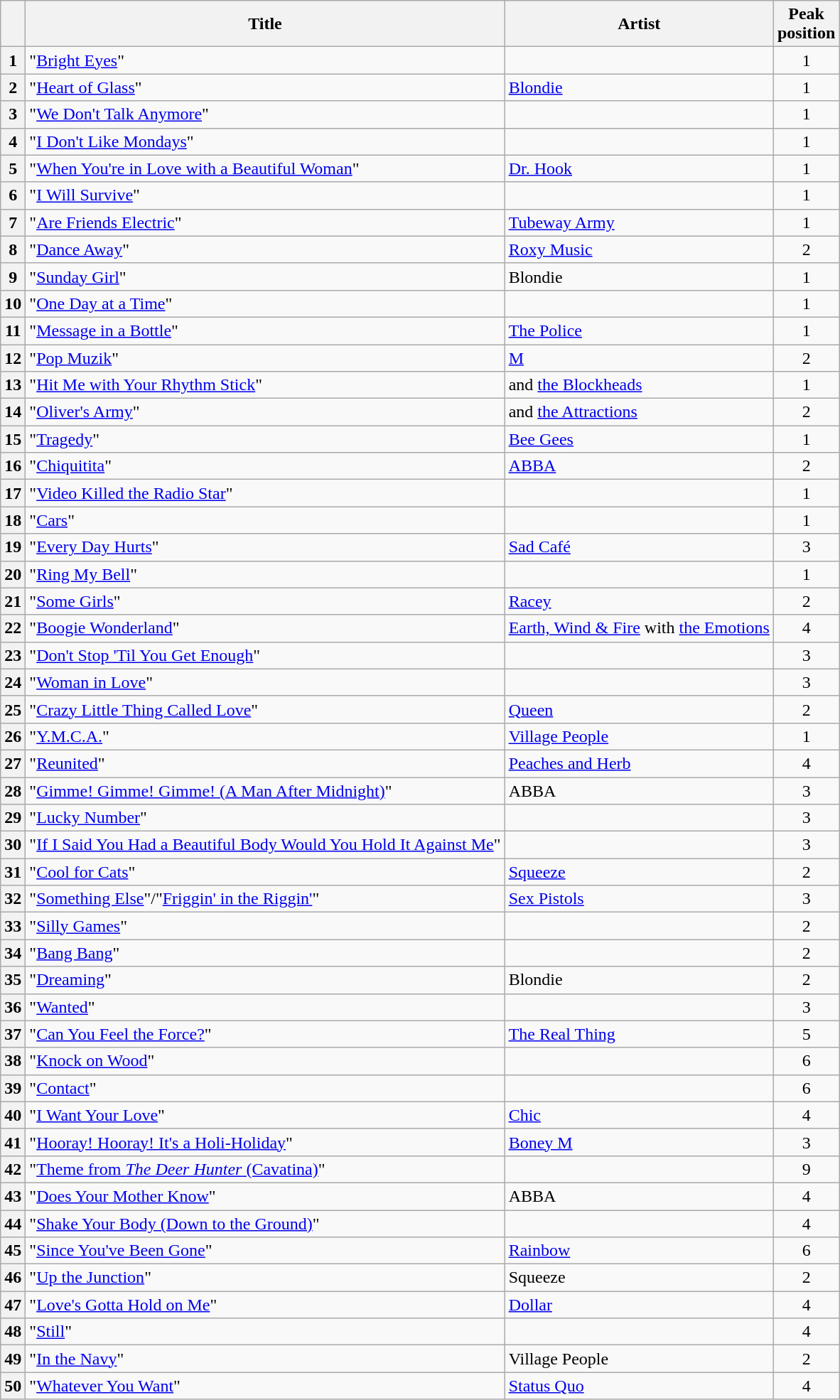<table class="wikitable sortable plainrowheaders">
<tr>
<th scope=col></th>
<th scope=col>Title</th>
<th scope=col>Artist</th>
<th scope=col>Peak<br>position</th>
</tr>
<tr>
<th scope=row style="text-align:center;">1</th>
<td>"<a href='#'>Bright Eyes</a>"</td>
<td></td>
<td align="center">1</td>
</tr>
<tr>
<th scope=row style="text-align:center;">2</th>
<td>"<a href='#'>Heart of Glass</a>"</td>
<td><a href='#'>Blondie</a></td>
<td align="center">1</td>
</tr>
<tr>
<th scope=row style="text-align:center;">3</th>
<td>"<a href='#'>We Don't Talk Anymore</a>"</td>
<td></td>
<td align="center">1</td>
</tr>
<tr>
<th scope=row style="text-align:center;">4</th>
<td>"<a href='#'>I Don't Like Mondays</a>"</td>
<td></td>
<td align="center">1</td>
</tr>
<tr>
<th scope=row style="text-align:center;">5</th>
<td>"<a href='#'>When You're in Love with a Beautiful Woman</a>"</td>
<td><a href='#'>Dr. Hook</a></td>
<td align="center">1</td>
</tr>
<tr>
<th scope=row style="text-align:center;">6</th>
<td>"<a href='#'>I Will Survive</a>"</td>
<td></td>
<td align="center">1</td>
</tr>
<tr>
<th scope=row style="text-align:center;">7</th>
<td>"<a href='#'>Are Friends Electric</a>"</td>
<td><a href='#'>Tubeway Army</a></td>
<td align="center">1</td>
</tr>
<tr>
<th scope=row style="text-align:center;">8</th>
<td>"<a href='#'>Dance Away</a>"</td>
<td><a href='#'>Roxy Music</a></td>
<td align="center">2</td>
</tr>
<tr>
<th scope=row style="text-align:center;">9</th>
<td>"<a href='#'>Sunday Girl</a>"</td>
<td>Blondie</td>
<td align="center">1</td>
</tr>
<tr>
<th scope=row style="text-align:center;">10</th>
<td>"<a href='#'>One Day at a Time</a>"</td>
<td></td>
<td align="center">1</td>
</tr>
<tr>
<th scope=row style="text-align:center;">11</th>
<td>"<a href='#'>Message in a Bottle</a>"</td>
<td><a href='#'>The Police</a></td>
<td align="center">1</td>
</tr>
<tr>
<th scope=row style="text-align:center;">12</th>
<td>"<a href='#'>Pop Muzik</a>"</td>
<td><a href='#'>M</a></td>
<td align="center">2</td>
</tr>
<tr>
<th scope=row style="text-align:center;">13</th>
<td>"<a href='#'>Hit Me with Your Rhythm Stick</a>"</td>
<td> and <a href='#'>the Blockheads</a></td>
<td align="center">1</td>
</tr>
<tr>
<th scope=row style="text-align:center;">14</th>
<td>"<a href='#'>Oliver's Army</a>"</td>
<td> and <a href='#'>the Attractions</a></td>
<td align="center">2</td>
</tr>
<tr>
<th scope=row style="text-align:center;">15</th>
<td>"<a href='#'>Tragedy</a>"</td>
<td><a href='#'>Bee Gees</a></td>
<td align="center">1</td>
</tr>
<tr>
<th scope=row style="text-align:center;">16</th>
<td>"<a href='#'>Chiquitita</a>"</td>
<td><a href='#'>ABBA</a></td>
<td align="center">2</td>
</tr>
<tr>
<th scope=row style="text-align:center;">17</th>
<td>"<a href='#'>Video Killed the Radio Star</a>"</td>
<td></td>
<td align="center">1</td>
</tr>
<tr>
<th scope=row style="text-align:center;">18</th>
<td>"<a href='#'>Cars</a>"</td>
<td></td>
<td align="center">1</td>
</tr>
<tr>
<th scope=row style="text-align:center;">19</th>
<td>"<a href='#'>Every Day Hurts</a>"</td>
<td><a href='#'>Sad Café</a></td>
<td align="center">3</td>
</tr>
<tr>
<th scope=row style="text-align:center;">20</th>
<td>"<a href='#'>Ring My Bell</a>"</td>
<td></td>
<td align="center">1</td>
</tr>
<tr>
<th scope=row style="text-align:center;">21</th>
<td>"<a href='#'>Some Girls</a>"</td>
<td><a href='#'>Racey</a></td>
<td align="center">2</td>
</tr>
<tr>
<th scope=row style="text-align:center;">22</th>
<td>"<a href='#'>Boogie Wonderland</a>"</td>
<td><a href='#'>Earth, Wind & Fire</a> with <a href='#'>the Emotions</a></td>
<td align="center">4</td>
</tr>
<tr>
<th scope=row style="text-align:center;">23</th>
<td>"<a href='#'>Don't Stop 'Til You Get Enough</a>"</td>
<td></td>
<td align="center">3</td>
</tr>
<tr>
<th scope=row style="text-align:center;">24</th>
<td>"<a href='#'>Woman in Love</a>"</td>
<td></td>
<td align="center">3</td>
</tr>
<tr>
<th scope=row style="text-align:center;">25</th>
<td>"<a href='#'>Crazy Little Thing Called Love</a>"</td>
<td><a href='#'>Queen</a></td>
<td align="center">2</td>
</tr>
<tr>
<th scope=row style="text-align:center;">26</th>
<td>"<a href='#'>Y.M.C.A.</a>"</td>
<td><a href='#'>Village People</a></td>
<td align="center">1</td>
</tr>
<tr>
<th scope=row style="text-align:center;">27</th>
<td>"<a href='#'>Reunited</a>"</td>
<td><a href='#'>Peaches and Herb</a></td>
<td align="center">4</td>
</tr>
<tr>
<th scope=row style="text-align:center;">28</th>
<td>"<a href='#'>Gimme! Gimme! Gimme! (A Man After Midnight)</a>"</td>
<td>ABBA</td>
<td align="center">3</td>
</tr>
<tr>
<th scope=row style="text-align:center;">29</th>
<td>"<a href='#'>Lucky Number</a>"</td>
<td></td>
<td align="center">3</td>
</tr>
<tr>
<th scope=row style="text-align:center;">30</th>
<td>"<a href='#'>If I Said You Had a Beautiful Body Would You Hold It Against Me</a>"</td>
<td></td>
<td align="center">3</td>
</tr>
<tr>
<th scope=row style="text-align:center;">31</th>
<td>"<a href='#'>Cool for Cats</a>"</td>
<td><a href='#'>Squeeze</a></td>
<td align="center">2</td>
</tr>
<tr>
<th scope=row style="text-align:center;">32</th>
<td>"<a href='#'>Something Else</a>"/"<a href='#'>Friggin' in the Riggin'</a>"</td>
<td><a href='#'>Sex Pistols</a></td>
<td align="center">3</td>
</tr>
<tr>
<th scope=row style="text-align:center;">33</th>
<td>"<a href='#'>Silly Games</a>"</td>
<td></td>
<td align="center">2</td>
</tr>
<tr>
<th scope=row style="text-align:center;">34</th>
<td>"<a href='#'>Bang Bang</a>"</td>
<td></td>
<td align="center">2</td>
</tr>
<tr>
<th scope=row style="text-align:center;">35</th>
<td>"<a href='#'>Dreaming</a>"</td>
<td>Blondie</td>
<td align="center">2</td>
</tr>
<tr>
<th scope=row style="text-align:center;">36</th>
<td>"<a href='#'>Wanted</a>"</td>
<td></td>
<td align="center">3</td>
</tr>
<tr>
<th scope=row style="text-align:center;">37</th>
<td>"<a href='#'>Can You Feel the Force?</a>"</td>
<td><a href='#'>The Real Thing</a></td>
<td align="center">5</td>
</tr>
<tr>
<th scope=row style="text-align:center;">38</th>
<td>"<a href='#'>Knock on Wood</a>"</td>
<td></td>
<td align="center">6</td>
</tr>
<tr>
<th scope=row style="text-align:center;">39</th>
<td>"<a href='#'>Contact</a>"</td>
<td></td>
<td align="center">6</td>
</tr>
<tr>
<th scope=row style="text-align:center;">40</th>
<td>"<a href='#'>I Want Your Love</a>"</td>
<td><a href='#'>Chic</a></td>
<td align="center">4</td>
</tr>
<tr>
<th scope=row style="text-align:center;">41</th>
<td>"<a href='#'>Hooray! Hooray! It's a Holi-Holiday</a>"</td>
<td><a href='#'>Boney M</a></td>
<td align="center">3</td>
</tr>
<tr>
<th scope=row style="text-align:center;">42</th>
<td>"<a href='#'>Theme from <em>The Deer Hunter</em> (Cavatina)</a>"</td>
<td></td>
<td align="center">9</td>
</tr>
<tr>
<th scope=row style="text-align:center;">43</th>
<td>"<a href='#'>Does Your Mother Know</a>"</td>
<td>ABBA</td>
<td align="center">4</td>
</tr>
<tr>
<th scope=row style="text-align:center;">44</th>
<td>"<a href='#'>Shake Your Body (Down to the Ground)</a>"</td>
<td></td>
<td align="center">4</td>
</tr>
<tr>
<th scope=row style="text-align:center;">45</th>
<td>"<a href='#'>Since You've Been Gone</a>"</td>
<td><a href='#'>Rainbow</a></td>
<td align="center">6</td>
</tr>
<tr>
<th scope=row style="text-align:center;">46</th>
<td>"<a href='#'>Up the Junction</a>"</td>
<td>Squeeze</td>
<td align="center">2</td>
</tr>
<tr>
<th scope=row style="text-align:center;">47</th>
<td>"<a href='#'>Love's Gotta Hold on Me</a>"</td>
<td><a href='#'>Dollar</a></td>
<td align="center">4</td>
</tr>
<tr>
<th scope=row style="text-align:center;">48</th>
<td>"<a href='#'>Still</a>"</td>
<td></td>
<td align="center">4</td>
</tr>
<tr>
<th scope=row style="text-align:center;">49</th>
<td>"<a href='#'>In the Navy</a>"</td>
<td>Village People</td>
<td align="center">2</td>
</tr>
<tr>
<th scope=row style="text-align:center;">50</th>
<td>"<a href='#'>Whatever You Want</a>"</td>
<td><a href='#'>Status Quo</a></td>
<td align="center">4</td>
</tr>
</table>
